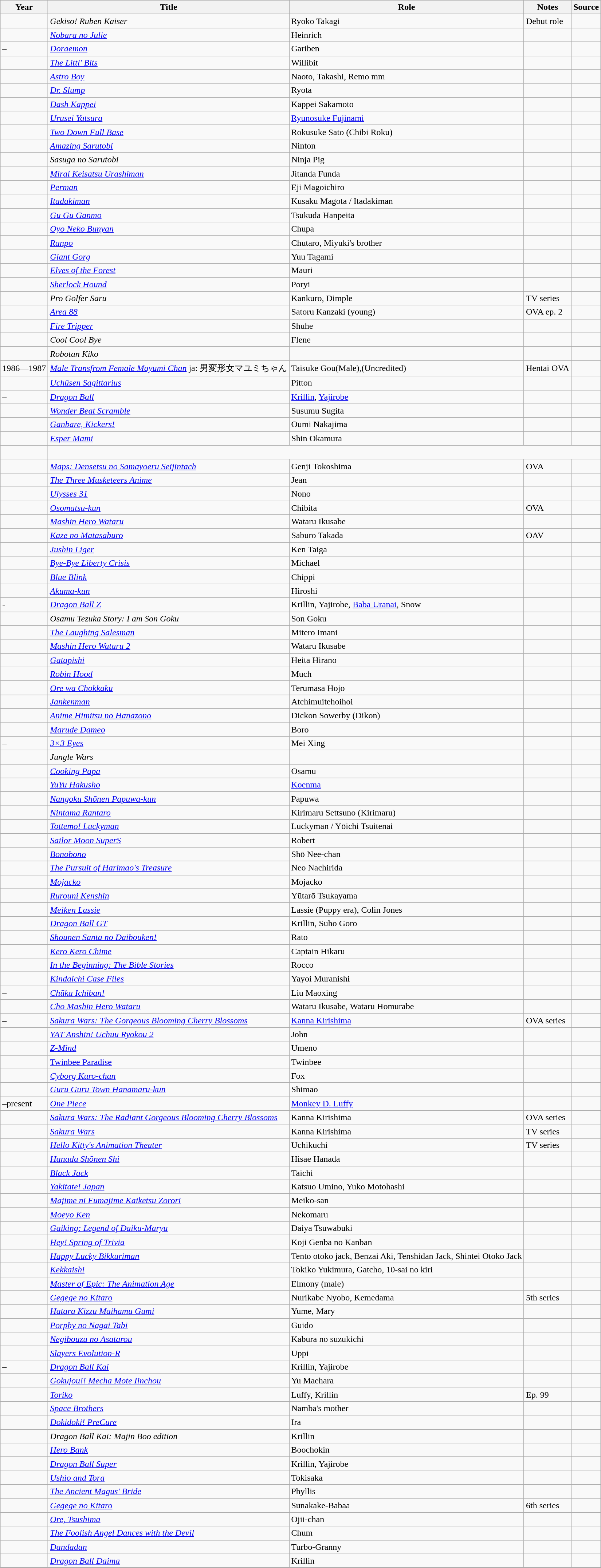<table class="wikitable sortable plainrowheaders">
<tr>
<th>Year</th>
<th>Title</th>
<th>Role</th>
<th class="unsortable">Notes</th>
<th class="unsortable">Source</th>
</tr>
<tr>
<td></td>
<td><em>Gekiso! Ruben Kaiser</em></td>
<td>Ryoko Takagi</td>
<td>Debut role</td>
<td></td>
</tr>
<tr>
<td></td>
<td><em><a href='#'>Nobara no Julie</a></em></td>
<td>Heinrich</td>
<td></td>
<td></td>
</tr>
<tr>
<td>–</td>
<td><em><a href='#'>Doraemon</a></em></td>
<td>Gariben</td>
<td></td>
<td></td>
</tr>
<tr>
<td></td>
<td><em><a href='#'>The Littl' Bits</a></em></td>
<td>Willibit</td>
<td></td>
<td></td>
</tr>
<tr>
<td></td>
<td><em><a href='#'>Astro Boy</a></em></td>
<td>Naoto, Takashi, Remo mm</td>
<td></td>
<td></td>
</tr>
<tr>
<td></td>
<td><em><a href='#'>Dr. Slump</a></em></td>
<td>Ryota</td>
<td></td>
<td></td>
</tr>
<tr>
<td></td>
<td><em><a href='#'>Dash Kappei</a></em></td>
<td>Kappei Sakamoto</td>
<td></td>
<td></td>
</tr>
<tr>
<td></td>
<td><em><a href='#'>Urusei Yatsura</a></em></td>
<td><a href='#'>Ryunosuke Fujinami</a></td>
<td></td>
<td></td>
</tr>
<tr>
<td></td>
<td><em><a href='#'>Two Down Full Base</a></em></td>
<td>Rokusuke Sato (Chibi Roku)</td>
<td></td>
<td></td>
</tr>
<tr>
<td></td>
<td><em><a href='#'>Amazing Sarutobi</a></em></td>
<td>Ninton</td>
<td></td>
<td></td>
</tr>
<tr>
<td></td>
<td><em>Sasuga no Sarutobi</em></td>
<td>Ninja Pig</td>
<td></td>
<td></td>
</tr>
<tr>
<td></td>
<td><em><a href='#'>Mirai Keisatsu Urashiman</a></em></td>
<td>Jitanda Funda</td>
<td></td>
<td></td>
</tr>
<tr>
<td></td>
<td><em><a href='#'>Perman</a></em></td>
<td>Eji Magoichiro</td>
<td></td>
<td></td>
</tr>
<tr>
<td></td>
<td><em><a href='#'>Itadakiman</a></em></td>
<td>Kusaku Magota / Itadakiman</td>
<td></td>
<td></td>
</tr>
<tr>
<td></td>
<td><em><a href='#'>Gu Gu Ganmo</a></em></td>
<td>Tsukuda Hanpeita</td>
<td></td>
<td></td>
</tr>
<tr>
<td></td>
<td><em><a href='#'>Oyo Neko Bunyan</a></em></td>
<td>Chupa</td>
<td></td>
<td></td>
</tr>
<tr>
<td></td>
<td><em><a href='#'>Ranpo</a></em></td>
<td>Chutaro, Miyuki's brother</td>
<td></td>
<td></td>
</tr>
<tr>
<td></td>
<td><em><a href='#'>Giant Gorg</a></em></td>
<td>Yuu Tagami</td>
<td></td>
<td></td>
</tr>
<tr>
<td></td>
<td><em><a href='#'>Elves of the Forest</a></em></td>
<td>Mauri</td>
<td></td>
<td></td>
</tr>
<tr>
<td></td>
<td><em><a href='#'>Sherlock Hound</a></em></td>
<td>Poryi</td>
<td></td>
<td></td>
</tr>
<tr>
<td></td>
<td><em>Pro Golfer Saru</em></td>
<td>Kankuro, Dimple</td>
<td>TV series</td>
<td></td>
</tr>
<tr>
<td></td>
<td><em><a href='#'>Area 88</a></em></td>
<td>Satoru Kanzaki (young)</td>
<td>OVA ep. 2</td>
<td></td>
</tr>
<tr>
<td></td>
<td><em><a href='#'>Fire Tripper</a></em></td>
<td>Shuhe</td>
<td></td>
<td></td>
</tr>
<tr>
<td></td>
<td><em>Cool Cool Bye</em></td>
<td>Flene</td>
<td></td>
<td></td>
</tr>
<tr>
<td></td>
<td><em>Robotan Kiko</em></td>
<td></td>
<td></td>
<td></td>
</tr>
<tr>
<td>1986—1987</td>
<td><em><a href='#'>Male Transfrom Female Mayumi Chan</a></em> ja: 男変形女マユミちゃん</td>
<td>Taisuke Gou(Male),(Uncredited)</td>
<td>Hentai OVA</td>
<td></td>
</tr>
<tr>
<td></td>
<td><em><a href='#'>Uchūsen Sagittarius</a></em></td>
<td>Pitton</td>
<td></td>
<td></td>
</tr>
<tr>
<td>–</td>
<td><em><a href='#'>Dragon Ball</a></em></td>
<td><a href='#'>Krillin</a>, <a href='#'>Yajirobe</a></td>
<td></td>
<td></td>
</tr>
<tr>
<td></td>
<td><em><a href='#'>Wonder Beat Scramble</a></em></td>
<td>Susumu Sugita</td>
<td></td>
<td></td>
</tr>
<tr>
<td></td>
<td><em><a href='#'>Ganbare, Kickers!</a></em></td>
<td>Oumi Nakajima</td>
<td></td>
<td></td>
</tr>
<tr>
<td></td>
<td><em><a href='#'>Esper Mami</a></em></td>
<td>Shin Okamura</td>
<td></td>
<td></td>
</tr>
<tr>
<td><br></td>
</tr>
<tr>
<td></td>
<td><em><a href='#'>Maps: Densetsu no Samayoeru Seijintach</a></em></td>
<td>Genji Tokoshima</td>
<td>OVA</td>
<td></td>
</tr>
<tr>
<td></td>
<td><em><a href='#'>The Three Musketeers Anime</a></em></td>
<td>Jean</td>
<td></td>
<td></td>
</tr>
<tr>
<td></td>
<td><em><a href='#'>Ulysses 31</a></em></td>
<td>Nono</td>
<td></td>
<td></td>
</tr>
<tr>
<td></td>
<td><em><a href='#'>Osomatsu-kun</a></em></td>
<td>Chibita</td>
<td>OVA</td>
<td></td>
</tr>
<tr>
<td></td>
<td><em><a href='#'>Mashin Hero Wataru</a></em></td>
<td>Wataru Ikusabe</td>
<td></td>
<td></td>
</tr>
<tr>
<td></td>
<td><em><a href='#'>Kaze no Matasaburo</a></em></td>
<td>Saburo Takada</td>
<td>OAV</td>
<td></td>
</tr>
<tr>
<td></td>
<td><em><a href='#'>Jushin Liger</a></em></td>
<td>Ken Taiga</td>
<td></td>
<td></td>
</tr>
<tr>
<td></td>
<td><em><a href='#'>Bye-Bye Liberty Crisis</a></em></td>
<td>Michael</td>
<td></td>
<td></td>
</tr>
<tr>
<td></td>
<td><em><a href='#'>Blue Blink</a></em></td>
<td>Chippi</td>
<td></td>
<td></td>
</tr>
<tr>
<td></td>
<td><em><a href='#'>Akuma-kun</a></em></td>
<td>Hiroshi</td>
<td></td>
<td></td>
</tr>
<tr>
<td>-</td>
<td><em><a href='#'>Dragon Ball Z</a></em></td>
<td>Krillin, Yajirobe, <a href='#'>Baba Uranai</a>, Snow</td>
<td></td>
<td></td>
</tr>
<tr>
<td></td>
<td><em>Osamu Tezuka Story: I am Son Goku</em></td>
<td>Son Goku</td>
<td></td>
<td></td>
</tr>
<tr>
<td></td>
<td><em><a href='#'>The Laughing Salesman</a></em></td>
<td>Mitero Imani</td>
<td></td>
<td></td>
</tr>
<tr>
<td></td>
<td><em><a href='#'>Mashin Hero Wataru 2</a></em></td>
<td>Wataru Ikusabe</td>
<td></td>
<td></td>
</tr>
<tr>
<td></td>
<td><em><a href='#'>Gatapishi</a></em></td>
<td>Heita Hirano</td>
<td></td>
<td></td>
</tr>
<tr>
<td></td>
<td><em><a href='#'>Robin Hood</a></em></td>
<td>Much</td>
<td></td>
<td></td>
</tr>
<tr>
<td></td>
<td><em><a href='#'>Ore wa Chokkaku</a></em></td>
<td>Terumasa Hojo</td>
<td></td>
<td></td>
</tr>
<tr>
<td></td>
<td><em><a href='#'>Jankenman</a></em></td>
<td>Atchimuitehoihoi</td>
<td></td>
<td></td>
</tr>
<tr>
<td></td>
<td><em><a href='#'>Anime Himitsu no Hanazono</a></em></td>
<td>Dickon Sowerby (Dikon)</td>
<td></td>
<td></td>
</tr>
<tr>
<td></td>
<td><em><a href='#'>Marude Dameo</a></em></td>
<td>Boro</td>
<td></td>
<td></td>
</tr>
<tr>
<td>–</td>
<td><em><a href='#'>3×3 Eyes</a></em></td>
<td>Mei Xing</td>
<td></td>
<td></td>
</tr>
<tr>
<td></td>
<td><em>Jungle Wars</em></td>
<td></td>
<td></td>
<td></td>
</tr>
<tr>
<td></td>
<td><em><a href='#'>Cooking Papa</a></em></td>
<td>Osamu</td>
<td></td>
<td></td>
</tr>
<tr>
<td></td>
<td><em><a href='#'>YuYu Hakusho</a></em></td>
<td><a href='#'>Koenma</a></td>
<td></td>
<td></td>
</tr>
<tr>
<td></td>
<td><em><a href='#'>Nangoku Shōnen Papuwa-kun</a></em></td>
<td>Papuwa</td>
<td></td>
<td></td>
</tr>
<tr>
<td></td>
<td><em><a href='#'>Nintama Rantaro</a></em></td>
<td>Kirimaru Settsuno (Kirimaru)</td>
<td></td>
<td></td>
</tr>
<tr>
<td></td>
<td><em><a href='#'>Tottemo! Luckyman</a></em></td>
<td>Luckyman / Yōichi Tsuitenai</td>
<td></td>
<td></td>
</tr>
<tr>
<td></td>
<td><em><a href='#'>Sailor Moon SuperS</a></em></td>
<td>Robert</td>
<td></td>
<td></td>
</tr>
<tr>
<td></td>
<td><em><a href='#'>Bonobono</a></em></td>
<td>Shō Nee-chan</td>
<td></td>
<td></td>
</tr>
<tr>
<td></td>
<td><em><a href='#'>The Pursuit of Harimao's Treasure</a></em></td>
<td>Neo Nachirida</td>
<td></td>
<td></td>
</tr>
<tr>
<td></td>
<td><em><a href='#'>Mojacko</a></em></td>
<td>Mojacko</td>
<td></td>
<td></td>
</tr>
<tr>
<td></td>
<td><em><a href='#'>Rurouni Kenshin</a></em></td>
<td>Yūtarō Tsukayama</td>
<td></td>
<td></td>
</tr>
<tr>
<td></td>
<td><em><a href='#'>Meiken Lassie</a></em></td>
<td>Lassie (Puppy era), Colin Jones</td>
<td></td>
<td></td>
</tr>
<tr>
<td></td>
<td><em><a href='#'>Dragon Ball GT</a></em></td>
<td>Krillin, Suho Goro</td>
<td></td>
<td></td>
</tr>
<tr>
<td></td>
<td><em><a href='#'>Shounen Santa no Daibouken!</a></em></td>
<td>Rato</td>
<td></td>
<td></td>
</tr>
<tr>
<td></td>
<td><em><a href='#'>Kero Kero Chime</a></em></td>
<td>Captain Hikaru</td>
<td></td>
<td></td>
</tr>
<tr>
<td></td>
<td><em><a href='#'>In the Beginning: The Bible Stories</a></em></td>
<td>Rocco</td>
<td></td>
<td></td>
</tr>
<tr>
<td></td>
<td><em><a href='#'>Kindaichi Case Files</a></em></td>
<td>Yayoi Muranishi</td>
<td></td>
<td></td>
</tr>
<tr>
<td>–</td>
<td><em><a href='#'>Chūka Ichiban!</a></em></td>
<td>Liu Maoxing</td>
<td></td>
<td></td>
</tr>
<tr>
<td></td>
<td><em><a href='#'>Cho Mashin Hero Wataru</a></em></td>
<td>Wataru Ikusabe, Wataru Homurabe</td>
<td></td>
<td></td>
</tr>
<tr>
<td>–</td>
<td><em><a href='#'>Sakura Wars: The Gorgeous Blooming Cherry Blossoms</a></em></td>
<td><a href='#'>Kanna Kirishima</a></td>
<td>OVA series</td>
<td></td>
</tr>
<tr>
<td></td>
<td><em><a href='#'>YAT Anshin! Uchuu Ryokou 2</a></em></td>
<td>John</td>
<td></td>
<td></td>
</tr>
<tr>
<td></td>
<td><em><a href='#'>Z-Mind</a></em></td>
<td>Umeno</td>
<td></td>
<td></td>
</tr>
<tr>
<td></td>
<td><a href='#'>Twinbee Paradise</a></td>
<td>Twinbee</td>
<td></td>
<td></td>
</tr>
<tr>
<td></td>
<td><em><a href='#'>Cyborg Kuro-chan</a></em></td>
<td>Fox</td>
<td></td>
<td></td>
</tr>
<tr>
<td></td>
<td><em><a href='#'>Guru Guru Town Hanamaru-kun</a></em></td>
<td>Shimao</td>
<td></td>
<td></td>
</tr>
<tr>
<td>–present</td>
<td><em><a href='#'>One Piece</a></em></td>
<td><a href='#'>Monkey D. Luffy</a></td>
<td></td>
<td></td>
</tr>
<tr>
<td></td>
<td><em><a href='#'>Sakura Wars: The Radiant Gorgeous Blooming Cherry Blossoms</a></em></td>
<td>Kanna Kirishima</td>
<td>OVA series</td>
<td></td>
</tr>
<tr>
<td></td>
<td><em><a href='#'>Sakura Wars</a></em></td>
<td>Kanna Kirishima</td>
<td>TV series</td>
<td></td>
</tr>
<tr>
<td></td>
<td><em><a href='#'>Hello Kitty's Animation Theater</a></em></td>
<td>Uchikuchi</td>
<td>TV series</td>
<td></td>
</tr>
<tr>
<td></td>
<td><em><a href='#'>Hanada Shōnen Shi</a></em></td>
<td>Hisae Hanada</td>
<td></td>
<td></td>
</tr>
<tr>
<td></td>
<td><em><a href='#'>Black Jack</a></em></td>
<td>Taichi</td>
<td></td>
<td></td>
</tr>
<tr>
<td></td>
<td><em><a href='#'>Yakitate! Japan</a></em></td>
<td>Katsuo Umino, Yuko Motohashi</td>
<td></td>
<td></td>
</tr>
<tr>
<td></td>
<td><em> <a href='#'>Majime ni Fumajime Kaiketsu Zorori</a></em></td>
<td>Meiko-san</td>
<td></td>
<td></td>
</tr>
<tr>
<td></td>
<td><em><a href='#'>Moeyo Ken</a></em></td>
<td>Nekomaru</td>
<td></td>
<td></td>
</tr>
<tr>
<td></td>
<td><em><a href='#'>Gaiking: Legend of Daiku-Maryu</a></em></td>
<td>Daiya Tsuwabuki</td>
<td></td>
<td></td>
</tr>
<tr>
<td></td>
<td><em><a href='#'>Hey! Spring of Trivia</a></em></td>
<td>Koji Genba no Kanban</td>
<td></td>
<td></td>
</tr>
<tr>
<td></td>
<td><em><a href='#'>Happy Lucky Bikkuriman</a></em></td>
<td>Tento otoko jack, Benzai Aki, Tenshidan Jack, Shintei Otoko Jack</td>
<td></td>
<td></td>
</tr>
<tr>
<td></td>
<td><em><a href='#'>Kekkaishi</a></em></td>
<td>Tokiko Yukimura, Gatcho, 10-sai no kiri </td>
<td></td>
<td></td>
</tr>
<tr>
<td></td>
<td><em><a href='#'>Master of Epic: The Animation Age</a></em></td>
<td>Elmony (male)</td>
<td></td>
<td></td>
</tr>
<tr>
<td></td>
<td><em><a href='#'>Gegege no Kitaro</a></em></td>
<td>Nurikabe Nyobo, Kemedama</td>
<td>5th series</td>
<td></td>
</tr>
<tr>
<td></td>
<td><em><a href='#'>Hatara Kizzu Maihamu Gumi</a></em></td>
<td>Yume, Mary</td>
<td></td>
<td></td>
</tr>
<tr>
<td></td>
<td><em><a href='#'>Porphy no Nagai Tabi</a></em></td>
<td>Guido</td>
<td></td>
<td></td>
</tr>
<tr>
<td></td>
<td><em><a href='#'>Negibouzu no Asatarou</a></em></td>
<td>Kabura no suzukichi</td>
<td></td>
<td></td>
</tr>
<tr>
<td></td>
<td><em><a href='#'>Slayers Evolution-R</a></em></td>
<td>Uppi</td>
<td></td>
<td></td>
</tr>
<tr>
<td>–</td>
<td><em><a href='#'>Dragon Ball Kai</a></em></td>
<td>Krillin, Yajirobe </td>
<td></td>
<td></td>
</tr>
<tr>
<td></td>
<td><em><a href='#'>Gokujou!! Mecha Mote Iinchou</a></em></td>
<td>Yu Maehara</td>
<td></td>
<td></td>
</tr>
<tr>
<td></td>
<td><em><a href='#'>Toriko</a></em></td>
<td>Luffy, Krillin</td>
<td>Ep. 99</td>
<td></td>
</tr>
<tr>
<td></td>
<td><em><a href='#'>Space Brothers</a></em></td>
<td>Namba's mother</td>
<td></td>
<td></td>
</tr>
<tr>
<td></td>
<td><em><a href='#'>Dokidoki! PreCure</a></em></td>
<td>Ira</td>
<td></td>
<td></td>
</tr>
<tr>
<td></td>
<td><em>Dragon Ball Kai: Majin Boo edition</em></td>
<td>Krillin </td>
<td></td>
<td></td>
</tr>
<tr>
<td></td>
<td><em><a href='#'>Hero Bank</a></em></td>
<td>Boochokin</td>
<td></td>
<td></td>
</tr>
<tr>
<td></td>
<td><em><a href='#'>Dragon Ball Super</a></em></td>
<td>Krillin, Yajirobe </td>
<td></td>
<td></td>
</tr>
<tr>
<td></td>
<td><em><a href='#'>Ushio and Tora</a></em></td>
<td>Tokisaka</td>
<td></td>
<td></td>
</tr>
<tr>
<td></td>
<td><em><a href='#'>The Ancient Magus' Bride</a></em></td>
<td>Phyllis</td>
<td></td>
<td></td>
</tr>
<tr>
<td></td>
<td><em><a href='#'>Gegege no Kitaro</a></em></td>
<td>Sunakake-Babaa</td>
<td>6th series</td>
<td></td>
</tr>
<tr>
<td></td>
<td><em><a href='#'>Ore, Tsushima</a></em></td>
<td>Ojii-chan</td>
<td></td>
<td></td>
</tr>
<tr>
<td></td>
<td><em><a href='#'>The Foolish Angel Dances with the Devil</a></em></td>
<td>Chum</td>
<td></td>
<td></td>
</tr>
<tr>
<td></td>
<td><em><a href='#'>Dandadan</a></em></td>
<td>Turbo-Granny</td>
<td></td>
<td></td>
</tr>
<tr>
<td></td>
<td><em><a href='#'>Dragon Ball Daima</a></em></td>
<td>Krillin</td>
<td></td>
<td></td>
</tr>
<tr>
</tr>
</table>
